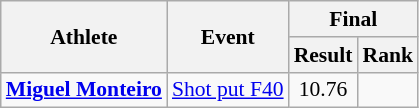<table class="wikitable" style="font-size:90%; text-align:center">
<tr>
<th rowspan="2">Athlete</th>
<th rowspan="2">Event</th>
<th colspan="2">Final</th>
</tr>
<tr>
<th>Result</th>
<th>Rank</th>
</tr>
<tr>
<td align="left"><strong><a href='#'>Miguel Monteiro</a></strong></td>
<td align="left"><a href='#'>Shot put F40</a></td>
<td>10.76</td>
<td></td>
</tr>
</table>
